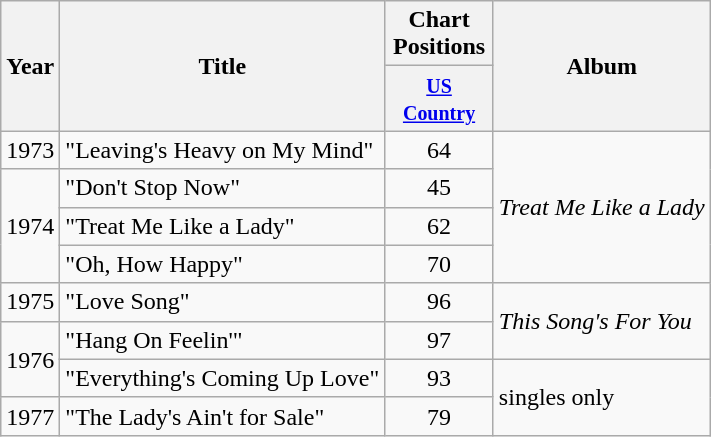<table class="wikitable">
<tr>
<th rowspan="2">Year</th>
<th rowspan="2">Title</th>
<th colspan="1">Chart Positions</th>
<th rowspan="2">Album</th>
</tr>
<tr>
<th width="65"><small><a href='#'>US Country</a></small></th>
</tr>
<tr>
<td>1973</td>
<td>"Leaving's Heavy on My Mind"</td>
<td align=center>64</td>
<td rowspan=4><em>Treat Me Like a Lady</em></td>
</tr>
<tr>
<td rowspan=3>1974</td>
<td>"Don't Stop Now"</td>
<td align=center>45</td>
</tr>
<tr>
<td>"Treat Me Like a Lady"</td>
<td align=center>62</td>
</tr>
<tr>
<td>"Oh, How Happy"</td>
<td align=center>70</td>
</tr>
<tr>
<td>1975</td>
<td>"Love Song"</td>
<td align=center>96</td>
<td rowspan=2><em>This Song's For You</em></td>
</tr>
<tr>
<td rowspan="2">1976</td>
<td>"Hang On Feelin'"</td>
<td align=center>97</td>
</tr>
<tr>
<td>"Everything's Coming Up Love"</td>
<td align=center>93</td>
<td rowspan=2>singles only</td>
</tr>
<tr>
<td>1977</td>
<td>"The Lady's Ain't for Sale"</td>
<td align=center>79</td>
</tr>
</table>
